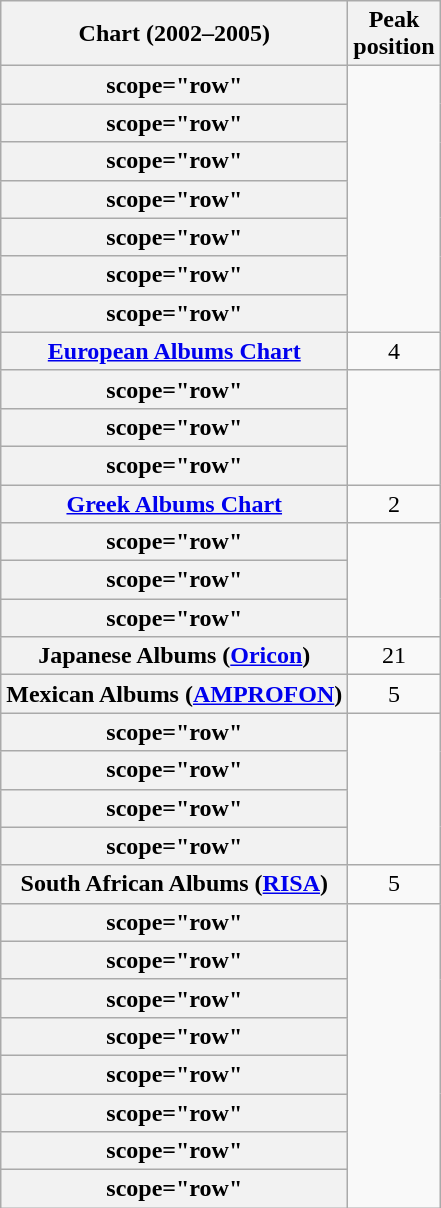<table class="wikitable plainrowheaders sortable" style="text-align:center;">
<tr>
<th scope="col">Chart (2002–2005)</th>
<th scope="col">Peak<br>position</th>
</tr>
<tr>
<th>scope="row"</th>
</tr>
<tr>
<th>scope="row"</th>
</tr>
<tr>
<th>scope="row"</th>
</tr>
<tr>
<th>scope="row"</th>
</tr>
<tr>
<th>scope="row"</th>
</tr>
<tr>
<th>scope="row"</th>
</tr>
<tr>
<th>scope="row"</th>
</tr>
<tr>
<th scope="row"><a href='#'>European Albums Chart</a></th>
<td>4</td>
</tr>
<tr>
<th>scope="row"</th>
</tr>
<tr>
<th>scope="row"</th>
</tr>
<tr>
<th>scope="row"</th>
</tr>
<tr>
<th scope="row"><a href='#'>Greek Albums Chart</a></th>
<td>2</td>
</tr>
<tr>
<th>scope="row"</th>
</tr>
<tr>
<th>scope="row"</th>
</tr>
<tr>
<th>scope="row"</th>
</tr>
<tr>
<th scope="row">Japanese Albums (<a href='#'>Oricon</a>)</th>
<td>21</td>
</tr>
<tr>
<th scope="row">Mexican Albums (<a href='#'>AMPROFON</a>)</th>
<td style="text-align:center;">5</td>
</tr>
<tr>
<th>scope="row"</th>
</tr>
<tr>
<th>scope="row"</th>
</tr>
<tr>
<th>scope="row"</th>
</tr>
<tr>
<th>scope="row"</th>
</tr>
<tr>
<th scope="row">South African Albums (<a href='#'>RISA</a>)</th>
<td>5</td>
</tr>
<tr>
<th>scope="row"</th>
</tr>
<tr>
<th>scope="row"</th>
</tr>
<tr>
<th>scope="row"</th>
</tr>
<tr>
<th>scope="row"</th>
</tr>
<tr>
<th>scope="row"</th>
</tr>
<tr>
<th>scope="row"</th>
</tr>
<tr>
<th>scope="row"</th>
</tr>
<tr>
<th>scope="row"</th>
</tr>
</table>
